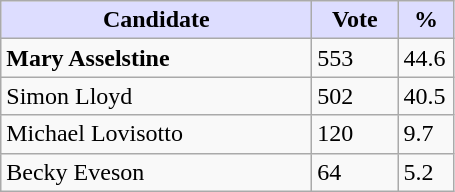<table class="wikitable">
<tr>
<th style="background:#ddf; width:200px;">Candidate</th>
<th style="background:#ddf; width:50px;">Vote</th>
<th style="background:#ddf; width:30px;">%</th>
</tr>
<tr>
<td><strong>Mary Asselstine</strong></td>
<td>553</td>
<td>44.6</td>
</tr>
<tr>
<td>Simon Lloyd</td>
<td>502</td>
<td>40.5</td>
</tr>
<tr>
<td>Michael Lovisotto</td>
<td>120</td>
<td>9.7</td>
</tr>
<tr>
<td>Becky Eveson</td>
<td>64</td>
<td>5.2</td>
</tr>
</table>
